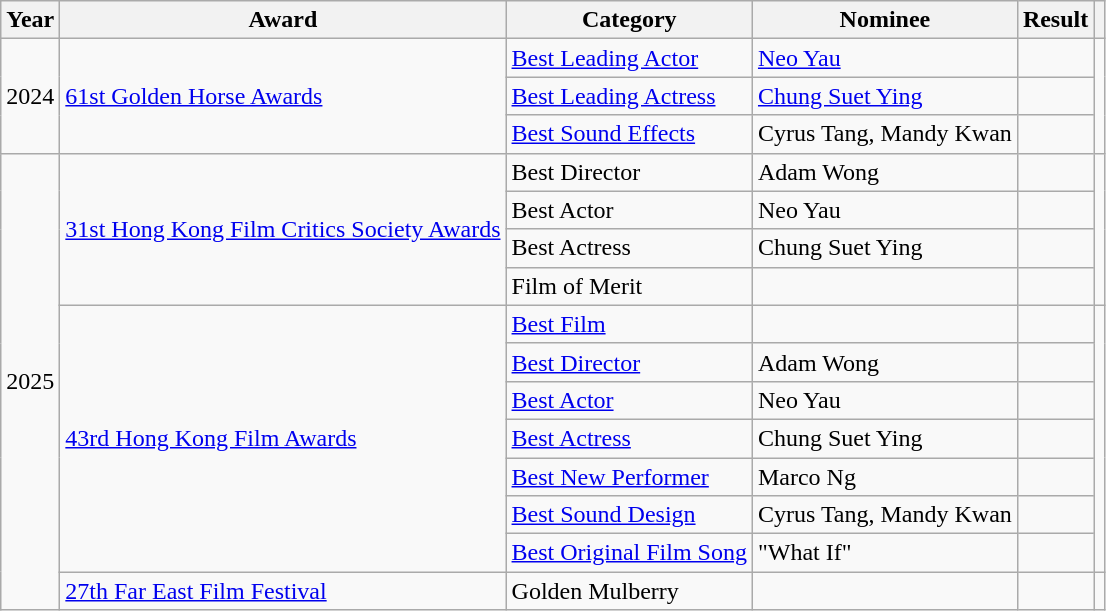<table class="wikitable plainrowheaders">
<tr>
<th>Year</th>
<th>Award</th>
<th>Category</th>
<th>Nominee</th>
<th>Result</th>
<th></th>
</tr>
<tr>
<td rowspan="3">2024</td>
<td rowspan="3"><a href='#'>61st Golden Horse Awards</a></td>
<td><a href='#'>Best Leading Actor</a></td>
<td><a href='#'>Neo Yau</a></td>
<td></td>
<td rowspan="3"></td>
</tr>
<tr>
<td><a href='#'>Best Leading Actress</a></td>
<td><a href='#'>Chung Suet Ying</a></td>
<td></td>
</tr>
<tr>
<td><a href='#'>Best Sound Effects</a></td>
<td>Cyrus Tang, Mandy Kwan</td>
<td></td>
</tr>
<tr>
<td rowspan="12">2025</td>
<td rowspan="4"><a href='#'>31st Hong Kong Film Critics Society Awards</a></td>
<td>Best Director</td>
<td>Adam Wong</td>
<td></td>
<td rowspan="4"></td>
</tr>
<tr>
<td>Best Actor</td>
<td>Neo Yau</td>
<td></td>
</tr>
<tr>
<td>Best Actress</td>
<td>Chung Suet Ying</td>
<td></td>
</tr>
<tr>
<td>Film of Merit</td>
<td></td>
<td></td>
</tr>
<tr>
<td rowspan="7"><a href='#'>43rd Hong Kong Film Awards</a></td>
<td><a href='#'>Best Film</a></td>
<td></td>
<td></td>
<td rowspan="7"></td>
</tr>
<tr>
<td><a href='#'>Best Director</a></td>
<td>Adam Wong</td>
<td></td>
</tr>
<tr>
<td><a href='#'>Best Actor</a></td>
<td>Neo Yau</td>
<td></td>
</tr>
<tr>
<td><a href='#'>Best Actress</a></td>
<td>Chung Suet Ying</td>
<td></td>
</tr>
<tr>
<td><a href='#'>Best New Performer</a></td>
<td>Marco Ng</td>
<td></td>
</tr>
<tr>
<td><a href='#'>Best Sound Design</a></td>
<td>Cyrus Tang, Mandy Kwan</td>
<td></td>
</tr>
<tr>
<td><a href='#'>Best Original Film Song</a></td>
<td>"What If"</td>
<td></td>
</tr>
<tr>
<td><a href='#'>27th Far East Film Festival</a></td>
<td>Golden Mulberry</td>
<td></td>
<td></td>
<td></td>
</tr>
</table>
